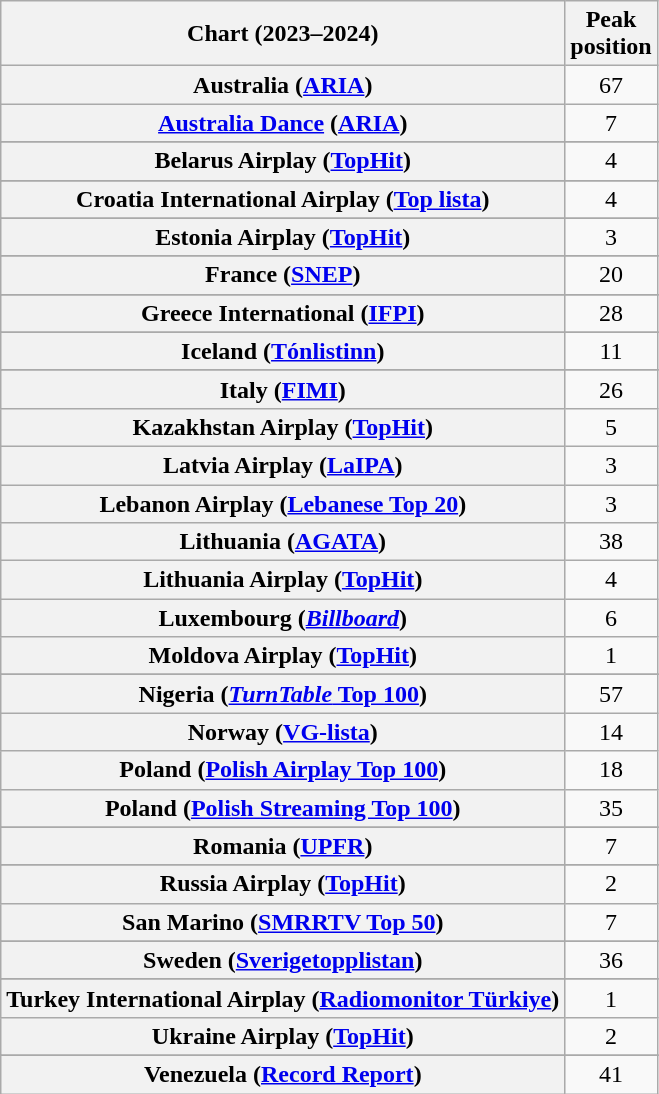<table class="wikitable sortable plainrowheaders" style="text-align:center">
<tr>
<th scope="col">Chart (2023–2024)</th>
<th scope="col">Peak<br>position</th>
</tr>
<tr>
<th scope="row">Australia (<a href='#'>ARIA</a>)</th>
<td>67</td>
</tr>
<tr>
<th scope="row"><a href='#'>Australia Dance</a> (<a href='#'>ARIA</a>)</th>
<td>7</td>
</tr>
<tr>
</tr>
<tr>
<th scope="row">Belarus Airplay (<a href='#'>TopHit</a>)</th>
<td>4</td>
</tr>
<tr>
</tr>
<tr>
</tr>
<tr>
</tr>
<tr>
</tr>
<tr>
</tr>
<tr>
<th scope="row">Croatia International Airplay (<a href='#'>Top lista</a>)</th>
<td>4</td>
</tr>
<tr>
</tr>
<tr>
</tr>
<tr>
<th scope="row">Estonia Airplay (<a href='#'>TopHit</a>)</th>
<td>3</td>
</tr>
<tr>
</tr>
<tr>
<th scope="row">France (<a href='#'>SNEP</a>)</th>
<td>20</td>
</tr>
<tr>
</tr>
<tr>
</tr>
<tr>
<th scope="row">Greece International (<a href='#'>IFPI</a>)</th>
<td>28</td>
</tr>
<tr>
</tr>
<tr>
</tr>
<tr>
</tr>
<tr>
<th scope="row">Iceland (<a href='#'>Tónlistinn</a>)</th>
<td>11</td>
</tr>
<tr>
</tr>
<tr>
<th scope="row">Italy (<a href='#'>FIMI</a>)</th>
<td>26</td>
</tr>
<tr>
<th scope="row">Kazakhstan Airplay (<a href='#'>TopHit</a>)</th>
<td>5</td>
</tr>
<tr>
<th scope="row">Latvia Airplay (<a href='#'>LaIPA</a>)</th>
<td>3</td>
</tr>
<tr>
<th scope="row">Lebanon Airplay (<a href='#'>Lebanese Top 20</a>)</th>
<td>3</td>
</tr>
<tr>
<th scope="row">Lithuania (<a href='#'>AGATA</a>)</th>
<td>38</td>
</tr>
<tr>
<th scope="row">Lithuania Airplay (<a href='#'>TopHit</a>)</th>
<td>4</td>
</tr>
<tr>
<th scope="row">Luxembourg (<em><a href='#'>Billboard</a></em>)</th>
<td>6</td>
</tr>
<tr>
<th scope="row">Moldova Airplay (<a href='#'>TopHit</a>)</th>
<td>1</td>
</tr>
<tr>
</tr>
<tr>
</tr>
<tr>
<th scope="row">Nigeria (<a href='#'><em>TurnTable</em> Top 100</a>)</th>
<td>57</td>
</tr>
<tr>
<th scope="row">Norway (<a href='#'>VG-lista</a>)</th>
<td>14</td>
</tr>
<tr>
<th scope="row">Poland (<a href='#'>Polish Airplay Top 100</a>)</th>
<td>18</td>
</tr>
<tr>
<th scope="row">Poland (<a href='#'>Polish Streaming Top 100</a>)</th>
<td>35</td>
</tr>
<tr>
</tr>
<tr>
<th scope="row">Romania (<a href='#'>UPFR</a>)</th>
<td>7</td>
</tr>
<tr>
</tr>
<tr>
</tr>
<tr>
<th scope="row">Russia Airplay (<a href='#'>TopHit</a>)</th>
<td>2</td>
</tr>
<tr>
<th scope="row">San Marino (<a href='#'>SMRRTV Top 50</a>)</th>
<td>7</td>
</tr>
<tr>
</tr>
<tr>
</tr>
<tr>
</tr>
<tr>
<th scope="row">Sweden (<a href='#'>Sverigetopplistan</a>)</th>
<td>36</td>
</tr>
<tr>
</tr>
<tr>
<th scope="row">Turkey International Airplay (<a href='#'>Radiomonitor Türkiye</a>)</th>
<td>1</td>
</tr>
<tr>
<th scope="row">Ukraine Airplay (<a href='#'>TopHit</a>)</th>
<td>2</td>
</tr>
<tr>
</tr>
<tr>
</tr>
<tr>
</tr>
<tr>
</tr>
<tr>
</tr>
<tr>
</tr>
<tr>
</tr>
<tr>
<th scope="row">Venezuela (<a href='#'>Record Report</a>)</th>
<td>41</td>
</tr>
</table>
